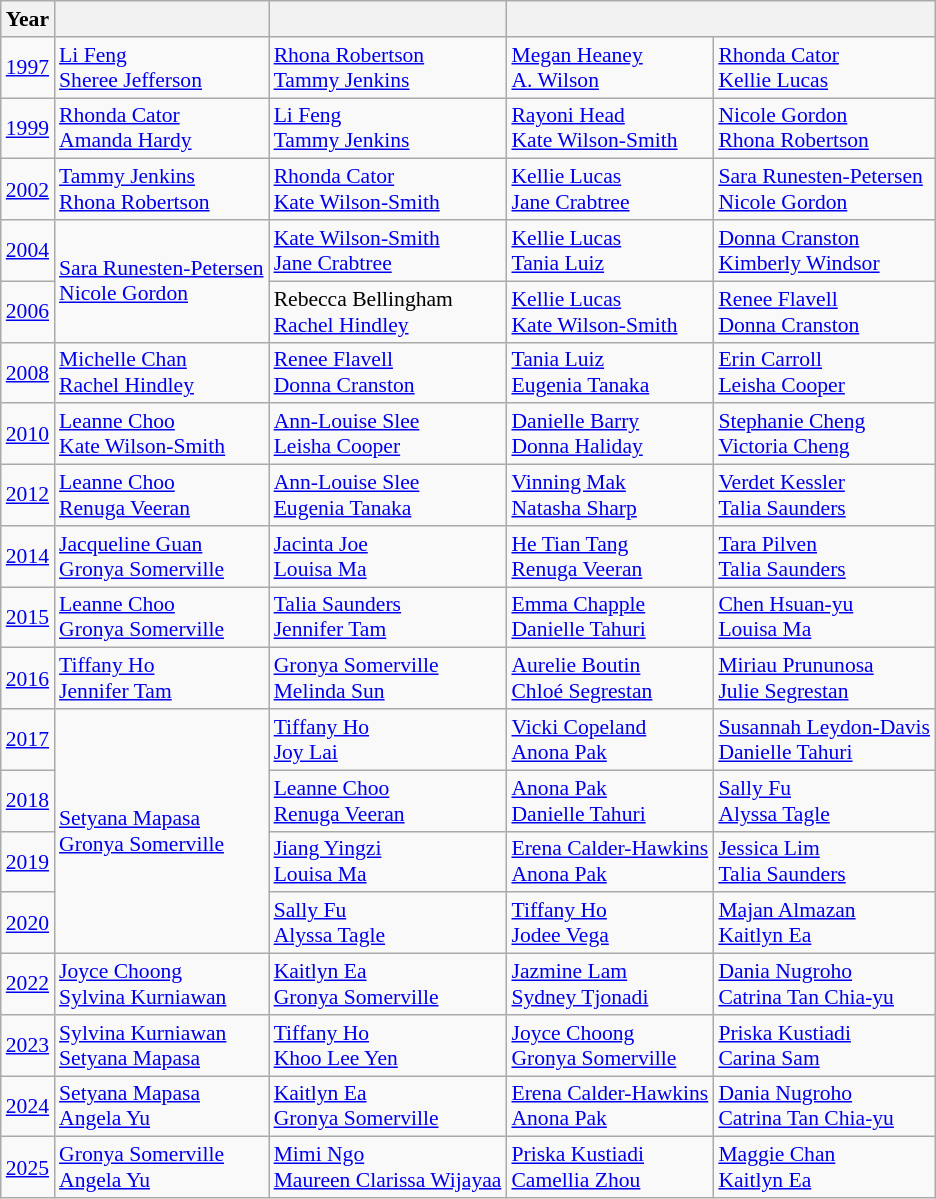<table class=wikitable style="font-size:90%;">
<tr>
<th>Year</th>
<th></th>
<th></th>
<th colspan=2></th>
</tr>
<tr>
<td><a href='#'>1997</a></td>
<td> <a href='#'>Li Feng</a><br> <a href='#'>Sheree Jefferson</a></td>
<td> <a href='#'>Rhona Robertson</a><br> <a href='#'>Tammy Jenkins</a></td>
<td> <a href='#'>Megan Heaney</a><br> <a href='#'>A. Wilson</a></td>
<td> <a href='#'>Rhonda Cator</a><br> <a href='#'>Kellie Lucas</a></td>
</tr>
<tr>
<td><a href='#'>1999</a></td>
<td> <a href='#'>Rhonda Cator</a><br> <a href='#'>Amanda Hardy</a></td>
<td> <a href='#'>Li Feng</a><br> <a href='#'>Tammy Jenkins</a></td>
<td> <a href='#'>Rayoni Head</a><br> <a href='#'>Kate Wilson-Smith</a></td>
<td> <a href='#'>Nicole Gordon</a><br> <a href='#'>Rhona Robertson</a></td>
</tr>
<tr>
<td><a href='#'>2002</a></td>
<td> <a href='#'>Tammy Jenkins</a><br> <a href='#'>Rhona Robertson</a></td>
<td> <a href='#'>Rhonda Cator</a><br> <a href='#'>Kate Wilson-Smith</a></td>
<td> <a href='#'>Kellie Lucas</a><br> <a href='#'>Jane Crabtree</a></td>
<td> <a href='#'>Sara Runesten-Petersen</a><br> <a href='#'>Nicole Gordon</a></td>
</tr>
<tr>
<td><a href='#'>2004</a></td>
<td rowspan="2"> <a href='#'>Sara Runesten-Petersen</a><br> <a href='#'>Nicole Gordon</a></td>
<td> <a href='#'>Kate Wilson-Smith</a><br> <a href='#'>Jane Crabtree</a></td>
<td> <a href='#'>Kellie Lucas</a><br> <a href='#'>Tania Luiz</a></td>
<td> <a href='#'>Donna Cranston</a><br> <a href='#'>Kimberly Windsor</a></td>
</tr>
<tr>
<td><a href='#'>2006</a></td>
<td> Rebecca Bellingham<br> <a href='#'>Rachel Hindley</a></td>
<td> <a href='#'>Kellie Lucas</a><br> <a href='#'>Kate Wilson-Smith</a></td>
<td> <a href='#'>Renee Flavell</a><br> <a href='#'>Donna Cranston</a></td>
</tr>
<tr>
<td><a href='#'>2008</a></td>
<td> <a href='#'>Michelle Chan</a><br> <a href='#'>Rachel Hindley</a></td>
<td> <a href='#'>Renee Flavell</a><br> <a href='#'>Donna Cranston</a></td>
<td> <a href='#'>Tania Luiz</a><br> <a href='#'>Eugenia Tanaka</a></td>
<td> <a href='#'>Erin Carroll</a><br> <a href='#'>Leisha Cooper</a></td>
</tr>
<tr>
<td><a href='#'>2010</a></td>
<td> <a href='#'>Leanne Choo</a><br> <a href='#'>Kate Wilson-Smith</a></td>
<td> <a href='#'>Ann-Louise Slee</a><br> <a href='#'>Leisha Cooper</a></td>
<td> <a href='#'>Danielle Barry</a><br> <a href='#'>Donna Haliday</a></td>
<td> <a href='#'>Stephanie Cheng</a><br> <a href='#'>Victoria Cheng</a></td>
</tr>
<tr>
<td><a href='#'>2012</a></td>
<td> <a href='#'>Leanne Choo</a><br> <a href='#'>Renuga Veeran</a></td>
<td> <a href='#'>Ann-Louise Slee</a><br> <a href='#'>Eugenia Tanaka</a></td>
<td> <a href='#'>Vinning Mak</a><br> <a href='#'>Natasha Sharp</a></td>
<td> <a href='#'>Verdet Kessler</a><br> <a href='#'>Talia Saunders</a></td>
</tr>
<tr>
<td><a href='#'>2014</a></td>
<td> <a href='#'>Jacqueline Guan</a><br> <a href='#'>Gronya Somerville</a></td>
<td> <a href='#'>Jacinta Joe</a><br> <a href='#'>Louisa Ma</a></td>
<td> <a href='#'>He Tian Tang</a><br> <a href='#'>Renuga Veeran</a></td>
<td> <a href='#'>Tara Pilven</a><br> <a href='#'>Talia Saunders</a></td>
</tr>
<tr>
<td><a href='#'>2015</a></td>
<td> <a href='#'>Leanne Choo</a><br> <a href='#'>Gronya Somerville</a></td>
<td> <a href='#'>Talia Saunders</a><br> <a href='#'>Jennifer Tam</a></td>
<td> <a href='#'>Emma Chapple</a><br> <a href='#'>Danielle Tahuri</a></td>
<td> <a href='#'>Chen Hsuan-yu</a><br> <a href='#'>Louisa Ma</a></td>
</tr>
<tr>
<td><a href='#'>2016</a></td>
<td> <a href='#'>Tiffany Ho</a><br> <a href='#'>Jennifer Tam</a></td>
<td> <a href='#'>Gronya Somerville</a><br> <a href='#'>Melinda Sun</a></td>
<td> <a href='#'>Aurelie Boutin</a><br> <a href='#'>Chloé Segrestan</a></td>
<td> <a href='#'>Miriau Prununosa</a><br> <a href='#'>Julie Segrestan</a></td>
</tr>
<tr>
<td><a href='#'>2017</a></td>
<td rowspan="4"> <a href='#'>Setyana Mapasa</a><br> <a href='#'>Gronya Somerville</a></td>
<td> <a href='#'>Tiffany Ho</a><br> <a href='#'>Joy Lai</a></td>
<td> <a href='#'>Vicki Copeland</a><br> <a href='#'>Anona Pak</a></td>
<td> <a href='#'>Susannah Leydon-Davis</a><br> <a href='#'>Danielle Tahuri</a></td>
</tr>
<tr>
<td><a href='#'>2018</a></td>
<td> <a href='#'>Leanne Choo</a><br> <a href='#'>Renuga Veeran</a></td>
<td> <a href='#'>Anona Pak</a><br> <a href='#'>Danielle Tahuri</a></td>
<td> <a href='#'>Sally Fu</a><br> <a href='#'>Alyssa Tagle</a></td>
</tr>
<tr>
<td><a href='#'>2019</a></td>
<td> <a href='#'>Jiang Yingzi</a><br> <a href='#'>Louisa Ma</a></td>
<td> <a href='#'>Erena Calder-Hawkins</a><br> <a href='#'>Anona Pak</a></td>
<td> <a href='#'>Jessica Lim</a><br> <a href='#'>Talia Saunders</a></td>
</tr>
<tr>
<td><a href='#'>2020</a></td>
<td> <a href='#'>Sally Fu</a><br> <a href='#'>Alyssa Tagle</a></td>
<td> <a href='#'>Tiffany Ho</a><br> <a href='#'>Jodee Vega</a></td>
<td> <a href='#'>Majan Almazan</a><br> <a href='#'>Kaitlyn Ea</a></td>
</tr>
<tr>
<td><a href='#'>2022</a></td>
<td> <a href='#'>Joyce Choong</a><br> <a href='#'>Sylvina Kurniawan</a></td>
<td> <a href='#'>Kaitlyn Ea</a><br> <a href='#'>Gronya Somerville</a></td>
<td> <a href='#'>Jazmine Lam</a><br> <a href='#'>Sydney Tjonadi</a></td>
<td> <a href='#'>Dania Nugroho</a><br> <a href='#'>Catrina Tan Chia-yu</a></td>
</tr>
<tr>
<td><a href='#'>2023</a></td>
<td> <a href='#'>Sylvina Kurniawan</a><br> <a href='#'>Setyana Mapasa</a></td>
<td> <a href='#'>Tiffany Ho</a><br> <a href='#'>Khoo Lee Yen</a></td>
<td> <a href='#'>Joyce Choong</a><br> <a href='#'>Gronya Somerville</a></td>
<td> <a href='#'>Priska Kustiadi</a><br> <a href='#'>Carina Sam</a></td>
</tr>
<tr>
<td><a href='#'>2024</a></td>
<td> <a href='#'>Setyana Mapasa</a><br> <a href='#'>Angela Yu</a></td>
<td> <a href='#'>Kaitlyn Ea</a><br> <a href='#'>Gronya Somerville</a></td>
<td> <a href='#'>Erena Calder-Hawkins</a><br> <a href='#'>Anona Pak</a></td>
<td> <a href='#'>Dania Nugroho</a><br> <a href='#'>Catrina Tan Chia-yu</a></td>
</tr>
<tr>
<td><a href='#'>2025</a></td>
<td> <a href='#'>Gronya Somerville</a><br> <a href='#'>Angela Yu</a></td>
<td> <a href='#'>Mimi Ngo</a><br> <a href='#'>Maureen Clarissa Wijayaa</a></td>
<td> <a href='#'>Priska Kustiadi</a><br> <a href='#'>Camellia Zhou</a></td>
<td> <a href='#'>Maggie Chan</a><br> <a href='#'>Kaitlyn Ea</a></td>
</tr>
</table>
